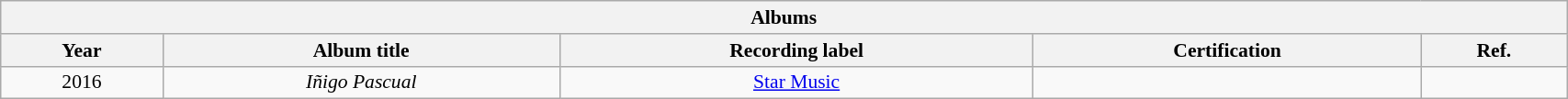<table class="wikitable sortable" style="width: 90%; font-size: 90%; text-align:center;">
<tr>
<th colspan="5">Albums</th>
</tr>
<tr>
<th>Year</th>
<th>Album title</th>
<th>Recording label</th>
<th>Certification</th>
<th>Ref.</th>
</tr>
<tr>
<td>2016</td>
<td><em>Iñigo Pascual</em></td>
<td rowspan="2"><a href='#'>Star Music</a></td>
<td></td>
<td></td>
</tr>
</table>
